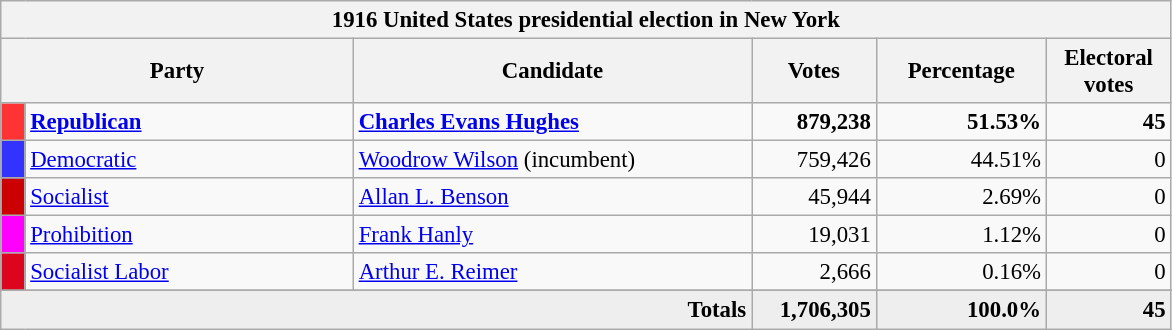<table class="wikitable" style="font-size: 95%;">
<tr>
<th colspan="6">1916 United States presidential election in New York</th>
</tr>
<tr>
<th colspan="2" style="width: 15em">Party</th>
<th style="width: 17em">Candidate</th>
<th style="width: 5em">Votes</th>
<th style="width: 7em">Percentage</th>
<th style="width: 5em">Electoral votes</th>
</tr>
<tr>
<th style="background-color:#FF3333; width: 3px"></th>
<td style="width: 130px"><strong><a href='#'>Republican</a></strong></td>
<td><strong><a href='#'>Charles Evans Hughes</a></strong></td>
<td align="right"><strong>879,238</strong></td>
<td align="right"><strong>51.53%</strong></td>
<td align="right"><strong>45</strong></td>
</tr>
<tr>
<th style="background-color:#3333FF; width: 3px"></th>
<td style="width: 130px"><a href='#'>Democratic</a></td>
<td><a href='#'>Woodrow Wilson</a> (incumbent)</td>
<td align="right">759,426</td>
<td align="right">44.51%</td>
<td align="right">0</td>
</tr>
<tr>
<th style="background-color:#CC0000; width: 3px"></th>
<td style="width: 130px"><a href='#'>Socialist</a></td>
<td><a href='#'>Allan L. Benson</a></td>
<td align="right">45,944</td>
<td align="right">2.69%</td>
<td align="right">0</td>
</tr>
<tr>
<th style="background-color:#FF00FF; width: 3px"></th>
<td style="width: 130px"><a href='#'>Prohibition</a></td>
<td><a href='#'>Frank Hanly</a></td>
<td align="right">19,031</td>
<td align="right">1.12%</td>
<td align="right">0</td>
</tr>
<tr>
<th style="background-color:#DD051D; width: 3px"></th>
<td style="width: 130px"><a href='#'>Socialist Labor</a></td>
<td><a href='#'>Arthur E. Reimer</a></td>
<td align="right">2,666</td>
<td align="right">0.16%</td>
<td align="right">0</td>
</tr>
<tr>
</tr>
<tr bgcolor="#EEEEEE">
<td colspan="3" align="right"><strong>Totals</strong></td>
<td align="right"><strong>1,706,305</strong></td>
<td align="right"><strong>100.0%</strong></td>
<td align="right"><strong>45</strong></td>
</tr>
</table>
